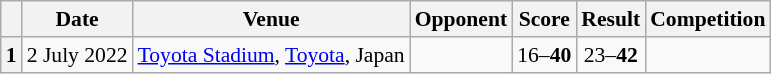<table class="wikitable plainrowheaders" style="font-size:90%;">
<tr>
<th scope=col></th>
<th scope=col data-sort-type=date>Date</th>
<th scope=col>Venue</th>
<th scope=col>Opponent</th>
<th scope=col>Score</th>
<th scope=col>Result</th>
<th scope=col>Competition</th>
</tr>
<tr>
<th scope=row>1</th>
<td>2 July 2022</td>
<td><a href='#'>Toyota Stadium</a>, <a href='#'>Toyota</a>, Japan</td>
<td></td>
<td align=center>16–<strong>40</strong></td>
<td align=center>23–<strong>42</strong></td>
<td></td>
</tr>
</table>
